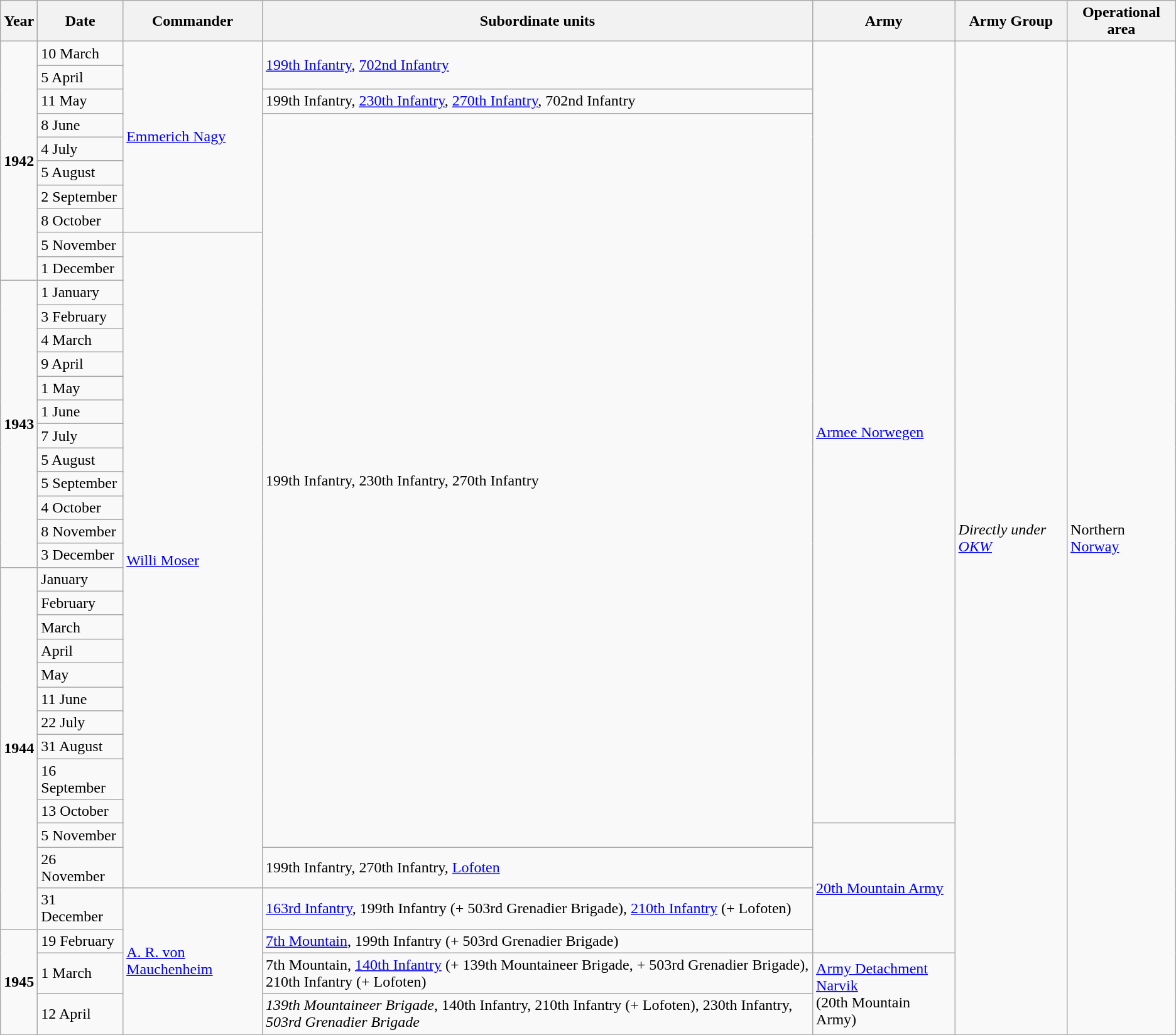<table class="wikitable">
<tr>
<th>Year</th>
<th>Date</th>
<th>Commander</th>
<th>Subordinate units</th>
<th>Army</th>
<th>Army Group</th>
<th>Operational area</th>
</tr>
<tr>
<td rowspan="10"><strong>1942</strong></td>
<td>10 March</td>
<td rowspan="8"><a href='#'>Emmerich Nagy</a></td>
<td rowspan="2"><a href='#'>199th Infantry</a>, <a href='#'>702nd Infantry</a></td>
<td rowspan="32"><a href='#'>Armee Norwegen</a></td>
<td rowspan="38"><em>Directly under <a href='#'>OKW</a></em></td>
<td rowspan="38">Northern <a href='#'>Norway</a></td>
</tr>
<tr>
<td>5 April</td>
</tr>
<tr>
<td>11 May</td>
<td>199th Infantry, <a href='#'>230th Infantry</a>, <a href='#'>270th Infantry</a>, 702nd Infantry</td>
</tr>
<tr>
<td>8 June</td>
<td rowspan="30">199th Infantry, 230th Infantry, 270th Infantry</td>
</tr>
<tr>
<td>4 July</td>
</tr>
<tr>
<td>5 August</td>
</tr>
<tr>
<td>2 September</td>
</tr>
<tr>
<td>8 October</td>
</tr>
<tr>
<td>5 November</td>
<td rowspan="26"><a href='#'>Willi Moser</a></td>
</tr>
<tr>
<td>1 December</td>
</tr>
<tr>
<td rowspan="12"><strong>1943</strong></td>
<td>1 January</td>
</tr>
<tr>
<td>3 February</td>
</tr>
<tr>
<td>4 March</td>
</tr>
<tr>
<td>9 April</td>
</tr>
<tr>
<td>1 May</td>
</tr>
<tr>
<td>1 June</td>
</tr>
<tr>
<td>7 July</td>
</tr>
<tr>
<td>5 August</td>
</tr>
<tr>
<td>5 September</td>
</tr>
<tr>
<td>4 October</td>
</tr>
<tr>
<td>8 November</td>
</tr>
<tr>
<td>3 December</td>
</tr>
<tr>
<td rowspan="13"><strong>1944</strong></td>
<td>January</td>
</tr>
<tr>
<td>February</td>
</tr>
<tr>
<td>March</td>
</tr>
<tr>
<td>April</td>
</tr>
<tr>
<td>May</td>
</tr>
<tr>
<td>11 June</td>
</tr>
<tr>
<td>22 July</td>
</tr>
<tr>
<td>31 August</td>
</tr>
<tr>
<td>16 September</td>
</tr>
<tr>
<td>13 October</td>
</tr>
<tr>
<td>5 November</td>
<td rowspan="4"><a href='#'>20th Mountain Army</a></td>
</tr>
<tr>
<td>26 November</td>
<td>199th Infantry, 270th Infantry, <a href='#'>Lofoten</a></td>
</tr>
<tr>
<td>31 December</td>
<td rowspan="4"><a href='#'>A. R. von Mauchenheim</a></td>
<td><a href='#'>163rd Infantry</a>, 199th Infantry (+ 503rd Grenadier Brigade), <a href='#'>210th Infantry</a> (+ Lofoten)</td>
</tr>
<tr>
<td rowspan="3"><strong>1945</strong></td>
<td>19 February</td>
<td><a href='#'>7th Mountain</a>, 199th Infantry (+ 503rd Grenadier Brigade)</td>
</tr>
<tr>
<td>1 March</td>
<td>7th Mountain, <a href='#'>140th Infantry</a> (+ 139th Mountaineer Brigade, + 503rd Grenadier Brigade), 210th Infantry (+ Lofoten)</td>
<td rowspan="2"><a href='#'>Army Detachment Narvik</a><br>(20th Mountain Army)</td>
</tr>
<tr>
<td>12 April</td>
<td><em>139th Mountaineer Brigade</em>, 140th Infantry, 210th Infantry (+ Lofoten), 230th Infantry, <em>503rd Grenadier Brigade</em></td>
</tr>
</table>
